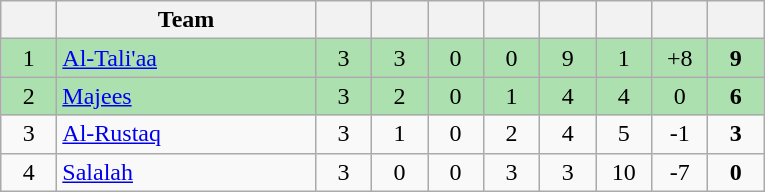<table class="wikitable" style="text-align: center;">
<tr>
<th width=30></th>
<th width=165>Team</th>
<th width=30></th>
<th width=30></th>
<th width=30></th>
<th width=30></th>
<th width=30></th>
<th width=30></th>
<th width=30></th>
<th width=30></th>
</tr>
<tr bgcolor=#ACE1AF>
<td>1</td>
<td align=left><a href='#'>Al-Tali'aa</a></td>
<td>3</td>
<td>3</td>
<td>0</td>
<td>0</td>
<td>9</td>
<td>1</td>
<td>+8</td>
<td><strong>9</strong></td>
</tr>
<tr bgcolor=#ACE1AF>
<td>2</td>
<td align=left><a href='#'>Majees</a></td>
<td>3</td>
<td>2</td>
<td>0</td>
<td>1</td>
<td>4</td>
<td>4</td>
<td>0</td>
<td><strong>6</strong></td>
</tr>
<tr>
<td>3</td>
<td align=left><a href='#'>Al-Rustaq</a></td>
<td>3</td>
<td>1</td>
<td>0</td>
<td>2</td>
<td>4</td>
<td>5</td>
<td>-1</td>
<td><strong>3</strong></td>
</tr>
<tr>
<td>4</td>
<td align=left><a href='#'>Salalah</a></td>
<td>3</td>
<td>0</td>
<td>0</td>
<td>3</td>
<td>3</td>
<td>10</td>
<td>-7</td>
<td><strong>0</strong></td>
</tr>
</table>
